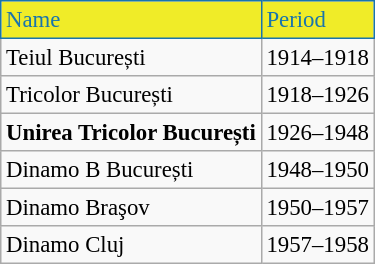<table class="wikitable" style="font-size:95%; text-align: left;">
<tr>
<td style="background:#F0EC28;color:#1874AD;border:1px solid #1874AD">Name</td>
<td style="background:#F0EC28;color:#1874AD;border:1px solid #1874AD">Period</td>
</tr>
<tr>
<td>Teiul București</td>
<td>1914–1918</td>
</tr>
<tr>
<td>Tricolor București</td>
<td>1918–1926</td>
</tr>
<tr>
<td><strong>Unirea Tricolor București</strong></td>
<td>1926–1948</td>
</tr>
<tr>
<td>Dinamo B București</td>
<td>1948–1950</td>
</tr>
<tr>
<td>Dinamo Braşov</td>
<td>1950–1957</td>
</tr>
<tr>
<td>Dinamo Cluj</td>
<td>1957–1958</td>
</tr>
</table>
